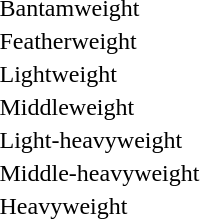<table>
<tr>
<td>Bantamweight<br></td>
<td></td>
<td></td>
<td></td>
</tr>
<tr>
<td>Featherweight<br></td>
<td></td>
<td></td>
<td></td>
</tr>
<tr>
<td>Lightweight<br></td>
<td></td>
<td></td>
<td></td>
</tr>
<tr>
<td>Middleweight<br></td>
<td></td>
<td></td>
<td></td>
</tr>
<tr>
<td>Light-heavyweight<br></td>
<td></td>
<td></td>
<td></td>
</tr>
<tr>
<td>Middle-heavyweight<br></td>
<td></td>
<td></td>
<td></td>
</tr>
<tr>
<td>Heavyweight<br></td>
<td></td>
<td></td>
<td></td>
</tr>
</table>
